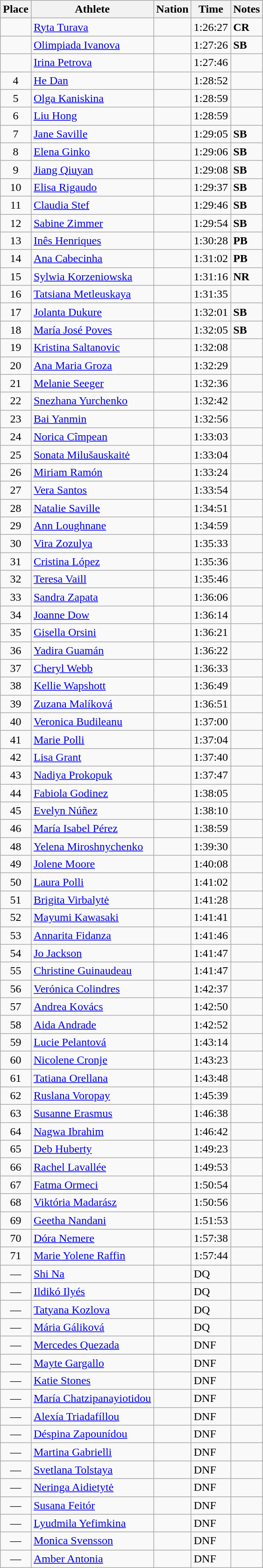<table class=wikitable>
<tr>
<th>Place</th>
<th>Athlete</th>
<th>Nation</th>
<th>Time</th>
<th>Notes</th>
</tr>
<tr>
<td align=center></td>
<td><a href='#'>Ryta Turava</a></td>
<td></td>
<td>1:26:27</td>
<td><strong>CR</strong></td>
</tr>
<tr>
<td align=center></td>
<td><a href='#'>Olimpiada Ivanova</a></td>
<td></td>
<td>1:27:26</td>
<td><strong>SB</strong></td>
</tr>
<tr>
<td align=center></td>
<td><a href='#'>Irina Petrova</a></td>
<td></td>
<td>1:27:46</td>
<td> </td>
</tr>
<tr>
<td align=center>4</td>
<td><a href='#'>He Dan</a></td>
<td></td>
<td>1:28:52</td>
<td> </td>
</tr>
<tr>
<td align=center>5</td>
<td><a href='#'>Olga Kaniskina</a></td>
<td></td>
<td>1:28:59</td>
<td> </td>
</tr>
<tr>
<td align=center>6</td>
<td><a href='#'>Liu Hong</a></td>
<td></td>
<td>1:28:59</td>
<td> </td>
</tr>
<tr>
<td align=center>7</td>
<td><a href='#'>Jane Saville</a></td>
<td></td>
<td>1:29:05</td>
<td><strong>SB</strong></td>
</tr>
<tr>
<td align=center>8</td>
<td><a href='#'>Elena Ginko</a></td>
<td></td>
<td>1:29:06</td>
<td><strong>SB</strong></td>
</tr>
<tr>
<td align=center>9</td>
<td><a href='#'>Jiang Qiuyan</a></td>
<td></td>
<td>1:29:08</td>
<td><strong>SB</strong></td>
</tr>
<tr>
<td align=center>10</td>
<td><a href='#'>Elisa Rigaudo</a></td>
<td></td>
<td>1:29:37</td>
<td><strong>SB</strong></td>
</tr>
<tr>
<td align=center>11</td>
<td><a href='#'>Claudia Stef</a></td>
<td></td>
<td>1:29:46</td>
<td><strong>SB</strong></td>
</tr>
<tr>
<td align=center>12</td>
<td><a href='#'>Sabine Zimmer</a></td>
<td></td>
<td>1:29:54</td>
<td><strong>SB</strong></td>
</tr>
<tr>
<td align=center>13</td>
<td><a href='#'>Inês Henriques</a></td>
<td></td>
<td>1:30:28</td>
<td><strong>PB</strong></td>
</tr>
<tr>
<td align=center>14</td>
<td><a href='#'>Ana Cabecinha</a></td>
<td></td>
<td>1:31:02</td>
<td><strong>PB</strong></td>
</tr>
<tr>
<td align=center>15</td>
<td><a href='#'>Sylwia Korzeniowska</a></td>
<td></td>
<td>1:31:16</td>
<td><strong>NR</strong></td>
</tr>
<tr>
<td align=center>16</td>
<td><a href='#'>Tatsiana Metleuskaya</a></td>
<td></td>
<td>1:31:35</td>
<td> </td>
</tr>
<tr>
<td align=center>17</td>
<td><a href='#'>Jolanta Dukure</a></td>
<td></td>
<td>1:32:01</td>
<td><strong>SB</strong></td>
</tr>
<tr>
<td align=center>18</td>
<td><a href='#'>María José Poves</a></td>
<td></td>
<td>1:32:05</td>
<td><strong>SB</strong></td>
</tr>
<tr>
<td align=center>19</td>
<td><a href='#'>Kristina Saltanovic</a></td>
<td></td>
<td>1:32:08</td>
<td> </td>
</tr>
<tr>
<td align=center>20</td>
<td><a href='#'>Ana Maria Groza</a></td>
<td></td>
<td>1:32:29</td>
<td> </td>
</tr>
<tr>
<td align=center>21</td>
<td><a href='#'>Melanie Seeger</a></td>
<td></td>
<td>1:32:36</td>
<td></td>
</tr>
<tr>
<td align=center>22</td>
<td><a href='#'>Snezhana Yurchenko</a></td>
<td></td>
<td>1:32:42</td>
<td></td>
</tr>
<tr>
<td align=center>23</td>
<td><a href='#'>Bai Yanmin</a></td>
<td></td>
<td>1:32:56</td>
<td></td>
</tr>
<tr>
<td align=center>24</td>
<td><a href='#'>Norica Cîmpean</a></td>
<td></td>
<td>1:33:03</td>
<td></td>
</tr>
<tr>
<td align=center>25</td>
<td><a href='#'>Sonata Milušauskaitė</a></td>
<td></td>
<td>1:33:04</td>
<td></td>
</tr>
<tr>
<td align=center>26</td>
<td><a href='#'>Miriam Ramón</a></td>
<td></td>
<td>1:33:24</td>
<td></td>
</tr>
<tr>
<td align=center>27</td>
<td><a href='#'>Vera Santos</a></td>
<td></td>
<td>1:33:54</td>
<td></td>
</tr>
<tr>
<td align=center>28</td>
<td><a href='#'>Natalie Saville</a></td>
<td></td>
<td>1:34:51</td>
<td></td>
</tr>
<tr>
<td align=center>29</td>
<td><a href='#'>Ann Loughnane</a></td>
<td></td>
<td>1:34:59</td>
<td></td>
</tr>
<tr>
<td align=center>30</td>
<td><a href='#'>Vira Zozulya</a></td>
<td></td>
<td>1:35:33</td>
<td></td>
</tr>
<tr>
<td align=center>31</td>
<td><a href='#'>Cristina López</a></td>
<td></td>
<td>1:35:36</td>
<td></td>
</tr>
<tr>
<td align=center>32</td>
<td><a href='#'>Teresa Vaill</a></td>
<td></td>
<td>1:35:46</td>
<td></td>
</tr>
<tr>
<td align=center>33</td>
<td><a href='#'>Sandra Zapata</a></td>
<td></td>
<td>1:36:06</td>
<td></td>
</tr>
<tr>
<td align=center>34</td>
<td><a href='#'>Joanne Dow</a></td>
<td></td>
<td>1:36:14</td>
<td></td>
</tr>
<tr>
<td align=center>35</td>
<td><a href='#'>Gisella Orsini</a></td>
<td></td>
<td>1:36:21</td>
<td></td>
</tr>
<tr>
<td align=center>36</td>
<td><a href='#'>Yadira Guamán</a></td>
<td></td>
<td>1:36:22</td>
<td></td>
</tr>
<tr>
<td align=center>37</td>
<td><a href='#'>Cheryl Webb</a></td>
<td></td>
<td>1:36:33</td>
<td></td>
</tr>
<tr>
<td align=center>38</td>
<td><a href='#'>Kellie Wapshott</a></td>
<td></td>
<td>1:36:49</td>
<td></td>
</tr>
<tr>
<td align=center>39</td>
<td><a href='#'>Zuzana Malíková</a></td>
<td></td>
<td>1:36:51</td>
<td></td>
</tr>
<tr>
<td align=center>40</td>
<td><a href='#'>Veronica Budileanu</a></td>
<td></td>
<td>1:37:00</td>
<td></td>
</tr>
<tr>
<td align=center>41</td>
<td><a href='#'>Marie Polli</a></td>
<td></td>
<td>1:37:04</td>
<td></td>
</tr>
<tr>
<td align=center>42</td>
<td><a href='#'>Lisa Grant</a></td>
<td></td>
<td>1:37:40</td>
<td></td>
</tr>
<tr>
<td align=center>43</td>
<td><a href='#'>Nadiya Prokopuk</a></td>
<td></td>
<td>1:37:47</td>
<td></td>
</tr>
<tr>
<td align=center>44</td>
<td><a href='#'>Fabiola Godinez</a></td>
<td></td>
<td>1:38:05</td>
<td></td>
</tr>
<tr>
<td align=center>45</td>
<td><a href='#'>Evelyn Núñez</a></td>
<td></td>
<td>1:38:10</td>
<td></td>
</tr>
<tr>
<td align=center>46</td>
<td><a href='#'>María Isabel Pérez</a></td>
<td></td>
<td>1:38:59</td>
<td></td>
</tr>
<tr>
<td align=center>48</td>
<td><a href='#'>Yelena Miroshnychenko</a></td>
<td></td>
<td>1:39:30</td>
<td></td>
</tr>
<tr>
<td align=center>49</td>
<td><a href='#'>Jolene Moore</a></td>
<td></td>
<td>1:40:08</td>
<td></td>
</tr>
<tr>
<td align=center>50</td>
<td><a href='#'>Laura Polli</a></td>
<td></td>
<td>1:41:02</td>
<td></td>
</tr>
<tr>
<td align=center>51</td>
<td><a href='#'>Brigita Virbalytė</a></td>
<td></td>
<td>1:41:28</td>
<td></td>
</tr>
<tr>
<td align=center>52</td>
<td><a href='#'>Mayumi Kawasaki</a></td>
<td></td>
<td>1:41:41</td>
<td></td>
</tr>
<tr>
<td align=center>53</td>
<td><a href='#'>Annarita Fidanza</a></td>
<td></td>
<td>1:41:46</td>
<td></td>
</tr>
<tr>
<td align=center>54</td>
<td><a href='#'>Jo Jackson</a></td>
<td></td>
<td>1:41:47</td>
<td></td>
</tr>
<tr>
<td align=center>55</td>
<td><a href='#'>Christine Guinaudeau</a></td>
<td></td>
<td>1:41:47</td>
<td></td>
</tr>
<tr>
<td align=center>56</td>
<td><a href='#'>Verónica Colindres</a></td>
<td></td>
<td>1:42:37</td>
<td></td>
</tr>
<tr>
<td align=center>57</td>
<td><a href='#'>Andrea Kovács</a></td>
<td></td>
<td>1:42:50</td>
<td></td>
</tr>
<tr>
<td align=center>58</td>
<td><a href='#'>Aida Andrade</a></td>
<td></td>
<td>1:42:52</td>
<td></td>
</tr>
<tr>
<td align=center>59</td>
<td><a href='#'>Lucie Pelantová</a></td>
<td></td>
<td>1:43:14</td>
<td></td>
</tr>
<tr>
<td align=center>60</td>
<td><a href='#'>Nicolene Cronje</a></td>
<td></td>
<td>1:43:23</td>
<td></td>
</tr>
<tr>
<td align=center>61</td>
<td><a href='#'>Tatiana Orellana</a></td>
<td></td>
<td>1:43:48</td>
<td></td>
</tr>
<tr>
<td align=center>62</td>
<td><a href='#'>Ruslana Voropay</a></td>
<td></td>
<td>1:45:39</td>
<td></td>
</tr>
<tr>
<td align=center>63</td>
<td><a href='#'>Susanne Erasmus</a></td>
<td></td>
<td>1:46:38</td>
<td></td>
</tr>
<tr>
<td align=center>64</td>
<td><a href='#'>Nagwa Ibrahim</a></td>
<td></td>
<td>1:46:42</td>
<td></td>
</tr>
<tr>
<td align=center>65</td>
<td><a href='#'>Deb Huberty</a></td>
<td></td>
<td>1:49:23</td>
<td></td>
</tr>
<tr>
<td align=center>66</td>
<td><a href='#'>Rachel Lavallée</a></td>
<td></td>
<td>1:49:53</td>
<td></td>
</tr>
<tr>
<td align=center>67</td>
<td><a href='#'>Fatma Ormeci</a></td>
<td></td>
<td>1:50:54</td>
<td></td>
</tr>
<tr>
<td align=center>68</td>
<td><a href='#'>Viktória Madarász</a></td>
<td></td>
<td>1:50:56</td>
<td></td>
</tr>
<tr>
<td align=center>69</td>
<td><a href='#'>Geetha Nandani</a></td>
<td></td>
<td>1:51:53</td>
<td></td>
</tr>
<tr>
<td align=center>70</td>
<td><a href='#'>Dóra Nemere</a></td>
<td></td>
<td>1:57:38</td>
<td></td>
</tr>
<tr>
<td align=center>71</td>
<td><a href='#'>Marie Yolene Raffin</a></td>
<td></td>
<td>1:57:44</td>
<td></td>
</tr>
<tr>
<td align=center>—</td>
<td><a href='#'>Shi Na</a></td>
<td></td>
<td>DQ</td>
<td></td>
</tr>
<tr>
<td align=center>—</td>
<td><a href='#'>Ildikó Ilyés</a></td>
<td></td>
<td>DQ</td>
<td></td>
</tr>
<tr>
<td align=center>—</td>
<td><a href='#'>Tatyana Kozlova</a></td>
<td></td>
<td>DQ</td>
<td></td>
</tr>
<tr>
<td align=center>—</td>
<td><a href='#'>Mária Gáliková</a></td>
<td></td>
<td>DQ</td>
<td></td>
</tr>
<tr>
<td align=center>—</td>
<td><a href='#'>Mercedes Quezada</a></td>
<td></td>
<td>DNF</td>
<td></td>
</tr>
<tr>
<td align=center>—</td>
<td><a href='#'>Mayte Gargallo</a></td>
<td></td>
<td>DNF</td>
<td></td>
</tr>
<tr>
<td align=center>—</td>
<td><a href='#'>Katie Stones</a></td>
<td></td>
<td>DNF</td>
<td></td>
</tr>
<tr>
<td align=center>—</td>
<td><a href='#'>María Chatzipanayiotidou</a></td>
<td></td>
<td>DNF</td>
<td></td>
</tr>
<tr>
<td align=center>—</td>
<td><a href='#'>Alexía Triadafíllou</a></td>
<td></td>
<td>DNF</td>
<td></td>
</tr>
<tr>
<td align=center>—</td>
<td><a href='#'>Déspina Zapounídou</a></td>
<td></td>
<td>DNF</td>
<td></td>
</tr>
<tr>
<td align=center>—</td>
<td><a href='#'>Martina Gabrielli</a></td>
<td></td>
<td>DNF</td>
<td></td>
</tr>
<tr>
<td align=center>—</td>
<td><a href='#'>Svetlana Tolstaya</a></td>
<td></td>
<td>DNF</td>
<td></td>
</tr>
<tr>
<td align=center>—</td>
<td><a href='#'>Neringa Aidietytė</a></td>
<td></td>
<td>DNF</td>
<td></td>
</tr>
<tr>
<td align=center>—</td>
<td><a href='#'>Susana Feitór</a></td>
<td></td>
<td>DNF</td>
<td></td>
</tr>
<tr>
<td align=center>—</td>
<td><a href='#'>Lyudmila Yefimkina</a></td>
<td></td>
<td>DNF</td>
<td></td>
</tr>
<tr>
<td align=center>—</td>
<td><a href='#'>Monica Svensson</a></td>
<td></td>
<td>DNF</td>
<td></td>
</tr>
<tr>
<td align=center>—</td>
<td><a href='#'>Amber Antonia</a></td>
<td></td>
<td>DNF</td>
<td></td>
</tr>
</table>
